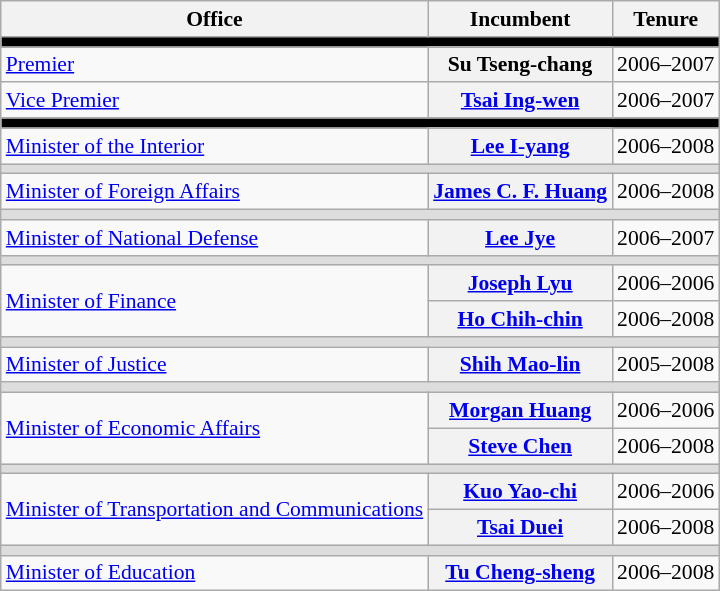<table class="wikitable" style="font-size: 90%;">
<tr>
<th>Office</th>
<th>Incumbent</th>
<th>Tenure</th>
</tr>
<tr>
<td colspan=3 style="background: #000"></td>
</tr>
<tr>
<td rowspan=1><a href='#'>Premier</a></td>
<th>Su Tseng-chang</th>
<td>2006–2007</td>
</tr>
<tr>
<td rowspan=1><a href='#'>Vice Premier</a></td>
<th><a href='#'>Tsai Ing-wen</a></th>
<td>2006–2007</td>
</tr>
<tr>
<td colspan=3 style="background: #000"></td>
</tr>
<tr>
<td rowspan=1><a href='#'>Minister of the Interior</a></td>
<th><a href='#'>Lee I-yang</a></th>
<td>2006–2008</td>
</tr>
<tr>
<td colspan=3 style="background: #DDD"></td>
</tr>
<tr>
<td rowspan=1><a href='#'>Minister of Foreign Affairs</a></td>
<th><a href='#'>James C. F. Huang</a></th>
<td>2006–2008</td>
</tr>
<tr>
<td colspan=3 style="background: #DDD"></td>
</tr>
<tr>
<td rowspan=1><a href='#'>Minister of National Defense</a></td>
<th><a href='#'>Lee Jye</a></th>
<td>2006–2007</td>
</tr>
<tr>
<td colspan=3 style="background: #DDD"></td>
</tr>
<tr>
<td rowspan=2><a href='#'>Minister of Finance</a></td>
<th><a href='#'>Joseph Lyu</a></th>
<td>2006–2006</td>
</tr>
<tr>
<th><a href='#'>Ho Chih-chin</a></th>
<td>2006–2008</td>
</tr>
<tr>
<td colspan=3 style="background: #DDD"></td>
</tr>
<tr>
<td rowspan=1><a href='#'>Minister of Justice</a></td>
<th><a href='#'>Shih Mao-lin</a></th>
<td>2005–2008</td>
</tr>
<tr>
<td colspan=3 style="background: #DDD"></td>
</tr>
<tr>
<td rowspan=2><a href='#'>Minister of Economic Affairs</a></td>
<th><a href='#'>Morgan Huang</a></th>
<td>2006–2006</td>
</tr>
<tr>
<th><a href='#'>Steve Chen</a></th>
<td>2006–2008</td>
</tr>
<tr>
<td colspan=3 style="background: #DDD"></td>
</tr>
<tr>
<td rowspan=2><a href='#'>Minister of Transportation and Communications</a></td>
<th><a href='#'>Kuo Yao-chi</a></th>
<td>2006–2006</td>
</tr>
<tr>
<th><a href='#'>Tsai Duei</a></th>
<td>2006–2008</td>
</tr>
<tr>
<td colspan=3 style="background: #DDD"></td>
</tr>
<tr>
<td rowspan=1><a href='#'>Minister of Education</a></td>
<th><a href='#'>Tu Cheng-sheng</a></th>
<td>2006–2008</td>
</tr>
</table>
